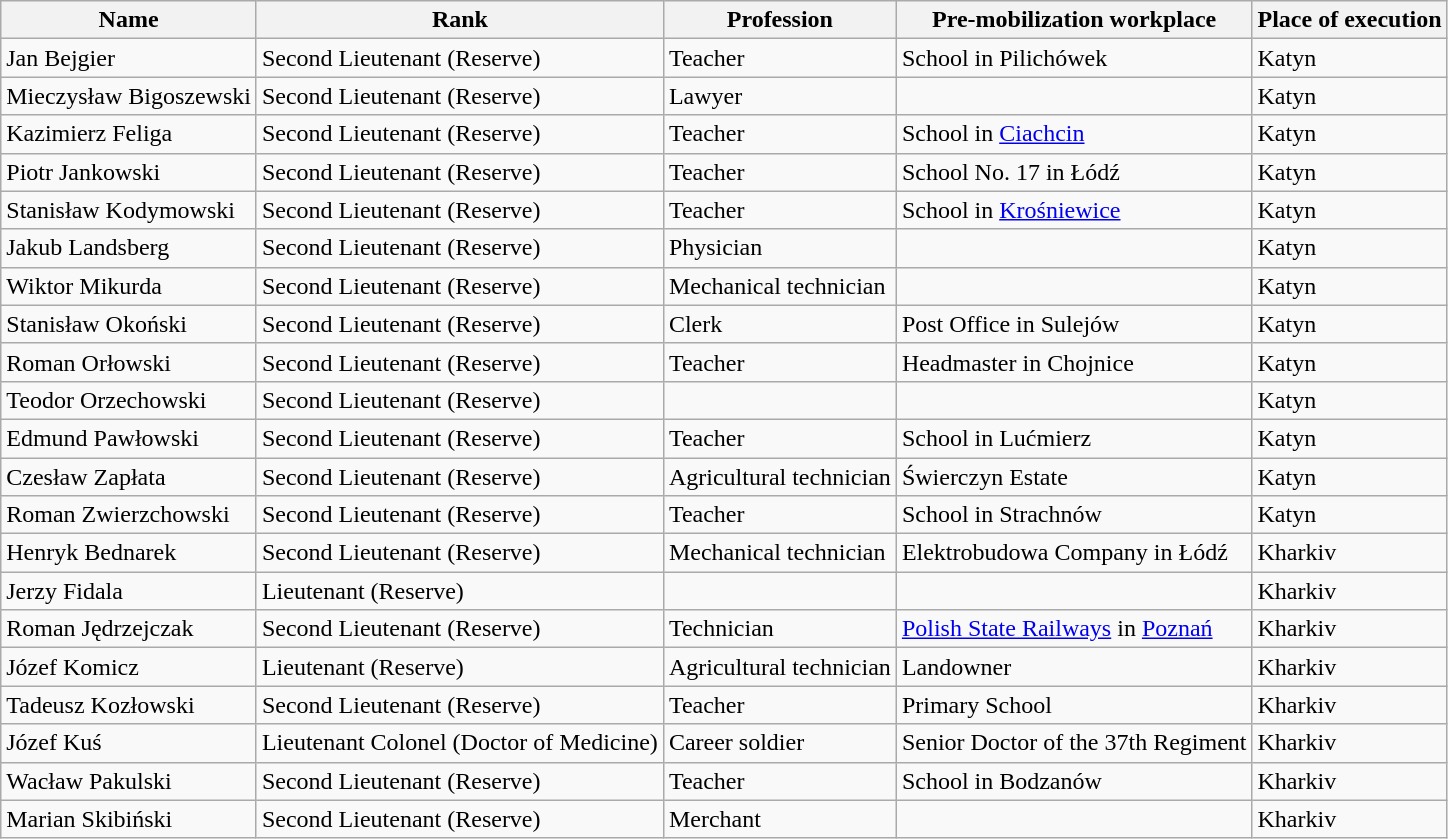<table class="wikitable">
<tr>
<th><strong>Name</strong></th>
<th><strong>Rank</strong></th>
<th><strong>Profession</strong></th>
<th><strong>Pre-mobilization workplace</strong></th>
<th><strong>Place of execution</strong></th>
</tr>
<tr>
<td>Jan Bejgier</td>
<td>Second Lieutenant (Reserve)</td>
<td>Teacher</td>
<td>School in Pilichówek</td>
<td>Katyn</td>
</tr>
<tr>
<td>Mieczysław Bigoszewski</td>
<td>Second Lieutenant (Reserve)</td>
<td>Lawyer</td>
<td></td>
<td>Katyn</td>
</tr>
<tr>
<td>Kazimierz Feliga</td>
<td>Second Lieutenant (Reserve)</td>
<td>Teacher</td>
<td>School in <a href='#'>Ciachcin</a></td>
<td>Katyn</td>
</tr>
<tr>
<td>Piotr Jankowski</td>
<td>Second Lieutenant (Reserve)</td>
<td>Teacher</td>
<td>School No. 17 in Łódź</td>
<td>Katyn</td>
</tr>
<tr>
<td>Stanisław Kodymowski</td>
<td>Second Lieutenant (Reserve)</td>
<td>Teacher</td>
<td>School in <a href='#'>Krośniewice</a></td>
<td>Katyn</td>
</tr>
<tr>
<td>Jakub Landsberg</td>
<td>Second Lieutenant (Reserve)</td>
<td>Physician</td>
<td></td>
<td>Katyn</td>
</tr>
<tr>
<td>Wiktor Mikurda</td>
<td>Second Lieutenant (Reserve)</td>
<td>Mechanical technician</td>
<td></td>
<td>Katyn</td>
</tr>
<tr>
<td>Stanisław Okoński</td>
<td>Second Lieutenant (Reserve)</td>
<td>Clerk</td>
<td>Post Office in Sulejów</td>
<td>Katyn</td>
</tr>
<tr>
<td>Roman Orłowski</td>
<td>Second Lieutenant (Reserve)</td>
<td>Teacher</td>
<td>Headmaster in Chojnice</td>
<td>Katyn</td>
</tr>
<tr>
<td>Teodor Orzechowski</td>
<td>Second Lieutenant (Reserve)</td>
<td></td>
<td></td>
<td>Katyn</td>
</tr>
<tr>
<td>Edmund Pawłowski</td>
<td>Second Lieutenant (Reserve)</td>
<td>Teacher</td>
<td>School in Lućmierz</td>
<td>Katyn</td>
</tr>
<tr>
<td>Czesław Zapłata</td>
<td>Second Lieutenant (Reserve)</td>
<td>Agricultural technician</td>
<td>Świerczyn Estate</td>
<td>Katyn</td>
</tr>
<tr>
<td>Roman Zwierzchowski</td>
<td>Second Lieutenant (Reserve)</td>
<td>Teacher</td>
<td>School in Strachnów</td>
<td>Katyn</td>
</tr>
<tr>
<td>Henryk Bednarek</td>
<td>Second Lieutenant (Reserve)</td>
<td>Mechanical technician</td>
<td>Elektrobudowa Company in Łódź</td>
<td>Kharkiv</td>
</tr>
<tr>
<td>Jerzy Fidala</td>
<td>Lieutenant (Reserve)</td>
<td></td>
<td></td>
<td>Kharkiv</td>
</tr>
<tr>
<td>Roman Jędrzejczak</td>
<td>Second Lieutenant (Reserve)</td>
<td>Technician</td>
<td><a href='#'>Polish State Railways</a> in <a href='#'>Poznań</a></td>
<td>Kharkiv</td>
</tr>
<tr>
<td>Józef Komicz</td>
<td>Lieutenant (Reserve)</td>
<td>Agricultural technician</td>
<td>Landowner</td>
<td>Kharkiv</td>
</tr>
<tr>
<td>Tadeusz Kozłowski</td>
<td>Second Lieutenant (Reserve)</td>
<td>Teacher</td>
<td>Primary School</td>
<td>Kharkiv</td>
</tr>
<tr>
<td>Józef Kuś</td>
<td>Lieutenant Colonel (Doctor of Medicine)</td>
<td>Career soldier</td>
<td>Senior Doctor of the 37th Regiment</td>
<td>Kharkiv</td>
</tr>
<tr>
<td>Wacław Pakulski</td>
<td>Second Lieutenant (Reserve)</td>
<td>Teacher</td>
<td>School in Bodzanów</td>
<td>Kharkiv</td>
</tr>
<tr>
<td>Marian Skibiński</td>
<td>Second Lieutenant (Reserve)</td>
<td>Merchant</td>
<td></td>
<td>Kharkiv</td>
</tr>
</table>
